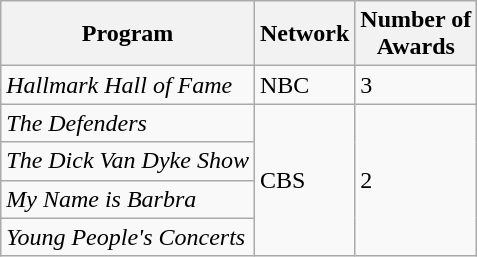<table class="wikitable">
<tr>
<th>Program</th>
<th>Network</th>
<th>Number of<br>Awards</th>
</tr>
<tr>
<td><em>Hallmark Hall of Fame</em></td>
<td>NBC</td>
<td>3</td>
</tr>
<tr>
<td><em>The Defenders</em></td>
<td rowspan="4">CBS</td>
<td rowspan="4">2</td>
</tr>
<tr>
<td><em>The Dick Van Dyke Show</em></td>
</tr>
<tr>
<td><em>My Name is Barbra</em></td>
</tr>
<tr>
<td><em>Young People's Concerts</em></td>
</tr>
</table>
